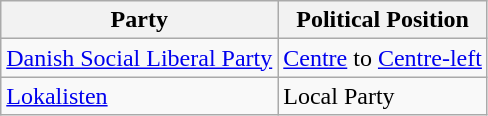<table class="wikitable mw-collapsible mw-collapsed">
<tr>
<th>Party</th>
<th>Political Position</th>
</tr>
<tr>
<td><a href='#'>Danish Social Liberal Party</a></td>
<td><a href='#'>Centre</a> to <a href='#'>Centre-left</a></td>
</tr>
<tr>
<td><a href='#'>Lokalisten</a></td>
<td>Local Party</td>
</tr>
</table>
